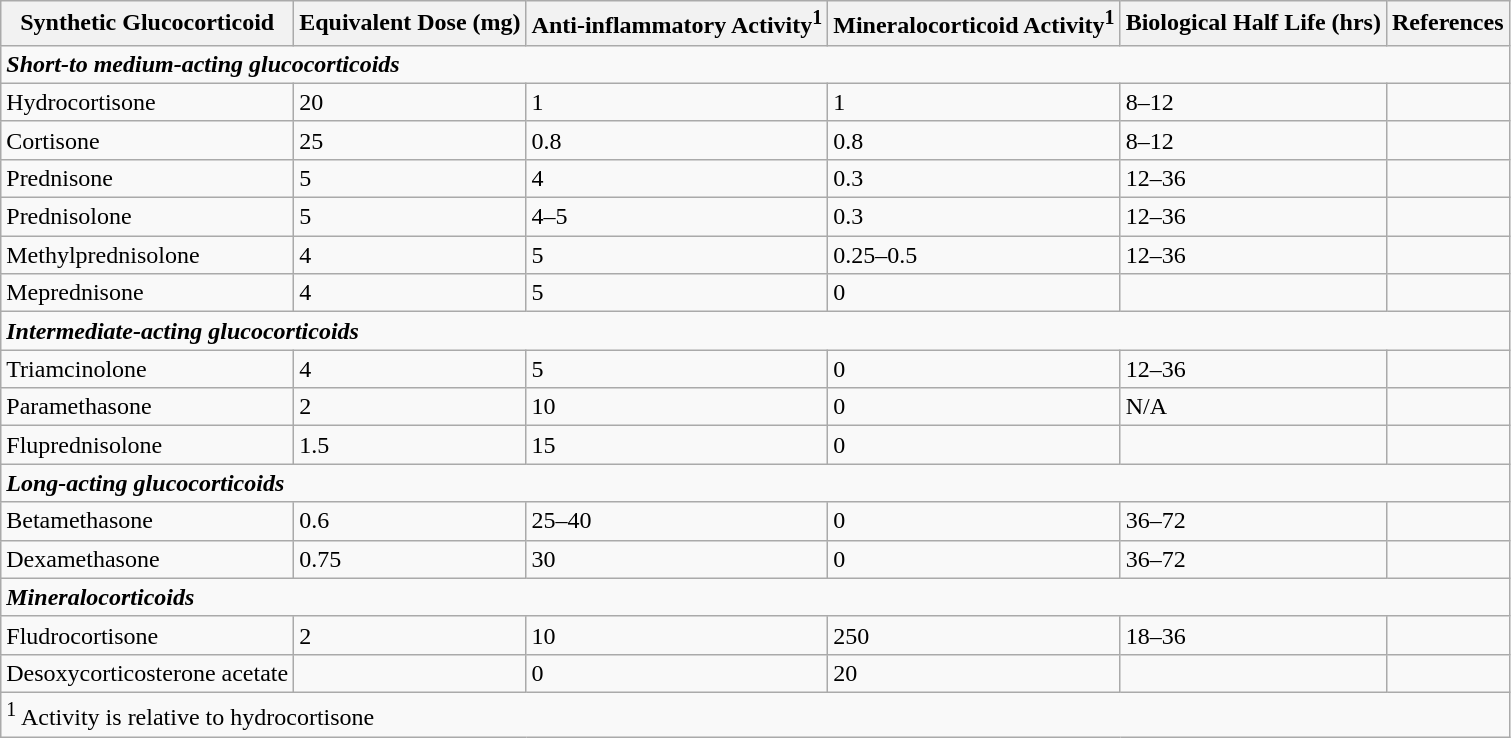<table class="wikitable">
<tr>
<th>Synthetic Glucocorticoid</th>
<th>Equivalent Dose (mg)</th>
<th>Anti-inflammatory Activity<sup>1</sup></th>
<th>Mineralocorticoid Activity<sup>1</sup></th>
<th>Biological Half Life (hrs)</th>
<th>References</th>
</tr>
<tr>
<td colspan="6"><strong><em>Short-to medium-acting glucocorticoids</em></strong></td>
</tr>
<tr>
<td>Hydrocortisone</td>
<td>20</td>
<td>1</td>
<td>1</td>
<td>8–12</td>
<td></td>
</tr>
<tr>
<td>Cortisone</td>
<td>25</td>
<td>0.8</td>
<td>0.8</td>
<td>8–12</td>
<td></td>
</tr>
<tr>
<td>Prednisone</td>
<td>5</td>
<td>4</td>
<td>0.3</td>
<td>12–36</td>
<td></td>
</tr>
<tr>
<td>Prednisolone</td>
<td>5</td>
<td>4–5</td>
<td>0.3</td>
<td>12–36</td>
<td></td>
</tr>
<tr>
<td>Methylprednisolone</td>
<td>4</td>
<td>5</td>
<td>0.25–0.5</td>
<td>12–36</td>
<td></td>
</tr>
<tr>
<td>Meprednisone</td>
<td>4</td>
<td>5</td>
<td>0</td>
<td></td>
<td></td>
</tr>
<tr>
<td colspan="6"><strong><em>Intermediate-acting glucocorticoids</em></strong></td>
</tr>
<tr>
<td>Triamcinolone</td>
<td>4</td>
<td>5</td>
<td>0</td>
<td>12–36</td>
<td></td>
</tr>
<tr>
<td>Paramethasone</td>
<td>2</td>
<td>10</td>
<td>0</td>
<td>N/A</td>
<td></td>
</tr>
<tr>
<td>Fluprednisolone</td>
<td>1.5</td>
<td>15</td>
<td>0</td>
<td></td>
<td></td>
</tr>
<tr>
<td colspan="6"><strong><em>Long-acting glucocorticoids</em></strong></td>
</tr>
<tr>
<td>Betamethasone</td>
<td>0.6</td>
<td>25–40</td>
<td>0</td>
<td>36–72</td>
<td></td>
</tr>
<tr>
<td>Dexamethasone</td>
<td>0.75</td>
<td>30</td>
<td>0</td>
<td>36–72</td>
<td></td>
</tr>
<tr>
<td colspan="6"><strong><em>Mineralocorticoids</em></strong></td>
</tr>
<tr>
<td>Fludrocortisone</td>
<td>2</td>
<td>10</td>
<td>250</td>
<td>18–36</td>
<td></td>
</tr>
<tr>
<td>Desoxycorticosterone acetate</td>
<td></td>
<td>0</td>
<td>20</td>
<td></td>
<td></td>
</tr>
<tr class="sortbottom">
<td colspan="6" style="width: 1px;"><sup>1</sup> Activity is relative to hydrocortisone</td>
</tr>
</table>
